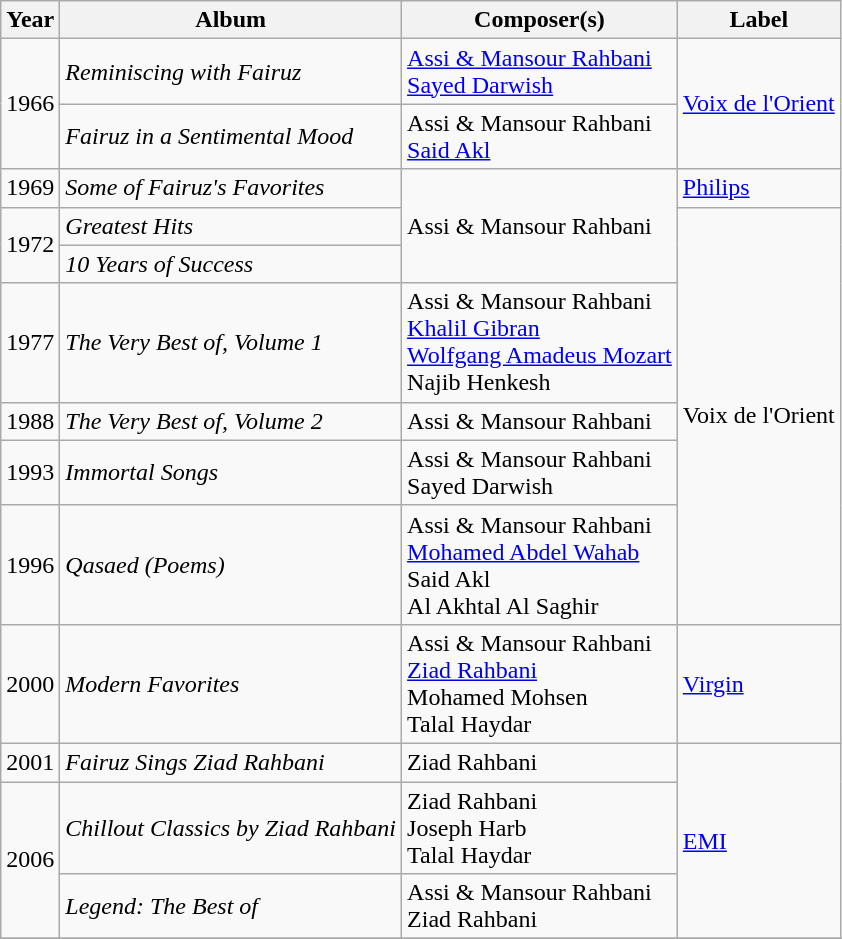<table class="wikitable sortable" border="2">
<tr>
<th scope="col">Year</th>
<th scope="col">Album</th>
<th scope="col">Composer(s)</th>
<th scope="col">Label</th>
</tr>
<tr>
<td rowspan="2">1966</td>
<td><em>Reminiscing with Fairuz</em></td>
<td><a href='#'>Assi & Mansour Rahbani</a><br><a href='#'>Sayed Darwish</a></td>
<td rowspan="2"><a href='#'>Voix de l'Orient</a></td>
</tr>
<tr>
<td><em>Fairuz in a Sentimental Mood</em></td>
<td>Assi & Mansour Rahbani<br><a href='#'>Said Akl</a></td>
</tr>
<tr>
<td>1969</td>
<td><em>Some of Fairuz's Favorites</em></td>
<td rowspan="3">Assi & Mansour Rahbani</td>
<td><a href='#'>Philips</a></td>
</tr>
<tr>
<td rowspan="2">1972</td>
<td><em>Greatest Hits</em></td>
<td rowspan="6">Voix de l'Orient</td>
</tr>
<tr>
<td><em>10 Years of Success</em></td>
</tr>
<tr>
<td>1977</td>
<td><em>The Very Best of, Volume 1</em></td>
<td>Assi & Mansour Rahbani<br><a href='#'>Khalil Gibran</a><br><a href='#'>Wolfgang Amadeus Mozart</a><br>Najib Henkesh</td>
</tr>
<tr>
<td>1988</td>
<td><em>The Very Best of, Volume 2</em></td>
<td>Assi & Mansour Rahbani</td>
</tr>
<tr>
<td>1993</td>
<td><em>Immortal Songs</em></td>
<td>Assi & Mansour Rahbani<br>Sayed Darwish</td>
</tr>
<tr>
<td>1996</td>
<td><em>Qasaed (Poems)</em></td>
<td>Assi & Mansour Rahbani<br><a href='#'>Mohamed Abdel Wahab</a><br>Said Akl<br>Al Akhtal Al Saghir</td>
</tr>
<tr>
<td>2000</td>
<td><em>Modern Favorites</em></td>
<td>Assi & Mansour Rahbani<br><a href='#'>Ziad Rahbani</a><br>Mohamed Mohsen<br>Talal Haydar</td>
<td><a href='#'>Virgin</a></td>
</tr>
<tr>
<td>2001</td>
<td><em>Fairuz Sings Ziad Rahbani</em></td>
<td>Ziad Rahbani</td>
<td rowspan="3"><a href='#'>EMI</a></td>
</tr>
<tr>
<td rowspan="2">2006</td>
<td><em>Chillout Classics by Ziad Rahbani</em></td>
<td>Ziad Rahbani<br>Joseph Harb<br>Talal Haydar</td>
</tr>
<tr>
<td><em>Legend: The Best of</em></td>
<td>Assi & Mansour Rahbani<br>Ziad Rahbani</td>
</tr>
<tr>
</tr>
</table>
